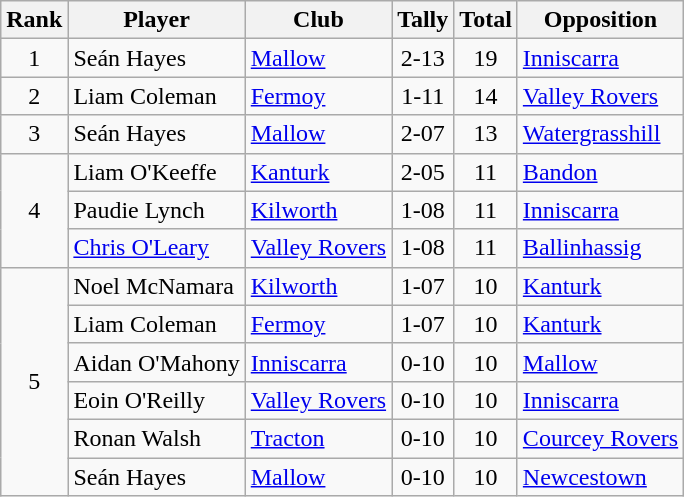<table class="wikitable">
<tr>
<th>Rank</th>
<th>Player</th>
<th>Club</th>
<th>Tally</th>
<th>Total</th>
<th>Opposition</th>
</tr>
<tr>
<td rowspan="1" style="text-align:center;">1</td>
<td>Seán Hayes</td>
<td><a href='#'>Mallow</a></td>
<td align=center>2-13</td>
<td align=center>19</td>
<td><a href='#'>Inniscarra</a></td>
</tr>
<tr>
<td rowspan="1" style="text-align:center;">2</td>
<td>Liam Coleman</td>
<td><a href='#'>Fermoy</a></td>
<td align=center>1-11</td>
<td align=center>14</td>
<td><a href='#'>Valley Rovers</a></td>
</tr>
<tr>
<td rowspan="1" style="text-align:center;">3</td>
<td>Seán Hayes</td>
<td><a href='#'>Mallow</a></td>
<td align=center>2-07</td>
<td align=center>13</td>
<td><a href='#'>Watergrasshill</a></td>
</tr>
<tr>
<td rowspan="3" style="text-align:center;">4</td>
<td>Liam O'Keeffe</td>
<td><a href='#'>Kanturk</a></td>
<td align=center>2-05</td>
<td align=center>11</td>
<td><a href='#'>Bandon</a></td>
</tr>
<tr>
<td>Paudie Lynch</td>
<td><a href='#'>Kilworth</a></td>
<td align=center>1-08</td>
<td align=center>11</td>
<td><a href='#'>Inniscarra</a></td>
</tr>
<tr>
<td><a href='#'>Chris O'Leary</a></td>
<td><a href='#'>Valley Rovers</a></td>
<td align=center>1-08</td>
<td align=center>11</td>
<td><a href='#'>Ballinhassig</a></td>
</tr>
<tr>
<td rowspan="6" style="text-align:center;">5</td>
<td>Noel McNamara</td>
<td><a href='#'>Kilworth</a></td>
<td align=center>1-07</td>
<td align=center>10</td>
<td><a href='#'>Kanturk</a></td>
</tr>
<tr>
<td>Liam Coleman</td>
<td><a href='#'>Fermoy</a></td>
<td align=center>1-07</td>
<td align=center>10</td>
<td><a href='#'>Kanturk</a></td>
</tr>
<tr>
<td>Aidan O'Mahony</td>
<td><a href='#'>Inniscarra</a></td>
<td align=center>0-10</td>
<td align=center>10</td>
<td><a href='#'>Mallow</a></td>
</tr>
<tr>
<td>Eoin O'Reilly</td>
<td><a href='#'>Valley Rovers</a></td>
<td align=center>0-10</td>
<td align=center>10</td>
<td><a href='#'>Inniscarra</a></td>
</tr>
<tr>
<td>Ronan Walsh</td>
<td><a href='#'>Tracton</a></td>
<td align=center>0-10</td>
<td align=center>10</td>
<td><a href='#'>Courcey Rovers</a></td>
</tr>
<tr>
<td>Seán Hayes</td>
<td><a href='#'>Mallow</a></td>
<td align=center>0-10</td>
<td align=center>10</td>
<td><a href='#'>Newcestown</a></td>
</tr>
</table>
